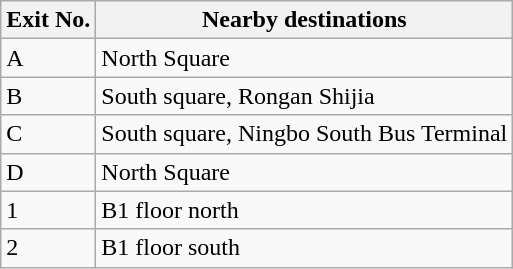<table class="wikitable" style="margin-bottom: 10px;">
<tr>
<th>Exit No.</th>
<th>Nearby destinations</th>
</tr>
<tr>
<td>A</td>
<td>North Square</td>
</tr>
<tr>
<td>B</td>
<td>South square, Rongan Shijia</td>
</tr>
<tr>
<td>C</td>
<td>South square, Ningbo South Bus Terminal</td>
</tr>
<tr>
<td>D</td>
<td>North Square</td>
</tr>
<tr>
<td>1</td>
<td>B1 floor north</td>
</tr>
<tr>
<td>2</td>
<td>B1 floor south</td>
</tr>
</table>
